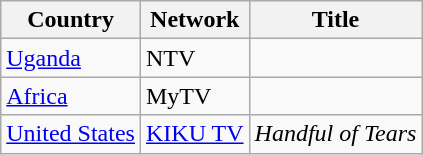<table class="wikitable">
<tr>
<th>Country</th>
<th>Network</th>
<th>Title</th>
</tr>
<tr>
<td><a href='#'>Uganda</a></td>
<td>NTV</td>
<td></td>
</tr>
<tr>
<td><a href='#'>Africa</a></td>
<td>MyTV</td>
<td></td>
</tr>
<tr>
<td><a href='#'>United States</a></td>
<td><a href='#'>KIKU TV</a></td>
<td><em>Handful of Tears</em></td>
</tr>
</table>
